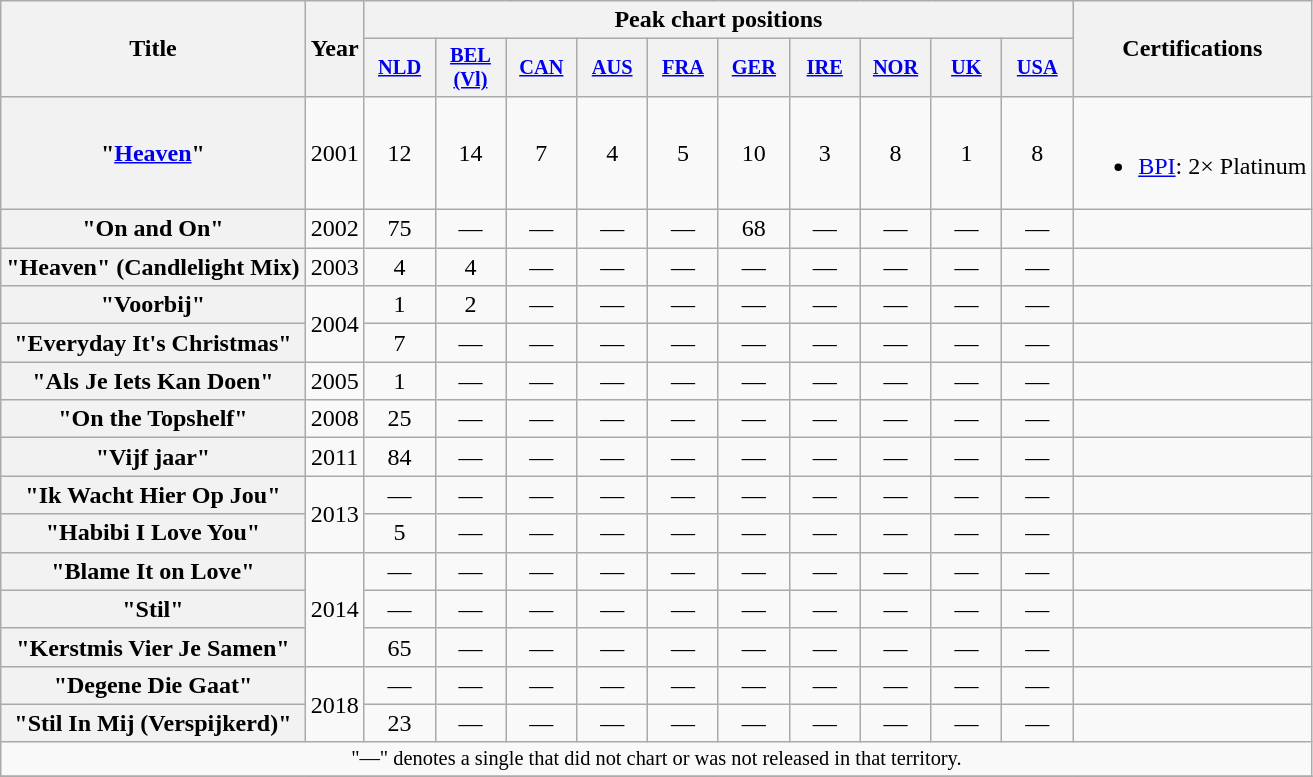<table class="wikitable plainrowheaders" style="text-align:center;">
<tr>
<th scope="col" rowspan="2">Title</th>
<th scope="col" rowspan="2">Year</th>
<th scope="col" colspan="10">Peak chart positions</th>
<th scope="col" rowspan="2">Certifications</th>
</tr>
<tr>
<th scope="col" style="width:3em;font-size:85%;"><a href='#'>NLD</a></th>
<th scope="col" style="width:3em;font-size:85%;"><a href='#'>BEL<br>(Vl)</a></th>
<th scope="col" style="width:3em;font-size:85%;"><a href='#'>CAN</a></th>
<th scope="col" style="width:3em;font-size:85%;"><a href='#'>AUS</a></th>
<th scope="col" style="width:3em;font-size:85%;"><a href='#'>FRA</a></th>
<th scope="col" style="width:3em;font-size:85%;"><a href='#'>GER</a></th>
<th scope="col" style="width:3em;font-size:85%;"><a href='#'>IRE</a></th>
<th scope="col" style="width:3em;font-size:85%;"><a href='#'>NOR</a></th>
<th scope="col" style="width:3em;font-size:85%;"><a href='#'>UK</a></th>
<th scope="col" style="width:3em;font-size:85%;"><a href='#'>USA</a></th>
</tr>
<tr>
<th scope="row">"<a href='#'>Heaven</a>"<br></th>
<td>2001</td>
<td>12</td>
<td>14</td>
<td>7</td>
<td>4</td>
<td>5</td>
<td>10</td>
<td>3</td>
<td>8</td>
<td>1</td>
<td>8</td>
<td><br><ul><li><a href='#'>BPI</a>: 2× Platinum</li></ul></td>
</tr>
<tr>
<th scope="row">"On and On"<br></th>
<td>2002</td>
<td>75</td>
<td>—</td>
<td>—</td>
<td>—</td>
<td>—</td>
<td>68</td>
<td>—</td>
<td>—</td>
<td>—</td>
<td>—</td>
<td></td>
</tr>
<tr>
<th scope="row">"Heaven" (Candlelight Mix)<br></th>
<td>2003</td>
<td>4</td>
<td>4</td>
<td>—</td>
<td>—</td>
<td>—</td>
<td>—</td>
<td>—</td>
<td>—</td>
<td>—</td>
<td>—</td>
<td></td>
</tr>
<tr>
<th scope="row">"Voorbij"<br></th>
<td rowspan="2">2004</td>
<td>1</td>
<td>2</td>
<td>—</td>
<td>—</td>
<td>—</td>
<td>—</td>
<td>—</td>
<td>—</td>
<td>—</td>
<td>—</td>
<td></td>
</tr>
<tr>
<th scope="row">"Everyday It's Christmas"<br></th>
<td>7</td>
<td>—</td>
<td>—</td>
<td>—</td>
<td>—</td>
<td>—</td>
<td>—</td>
<td>—</td>
<td>—</td>
<td>—</td>
<td></td>
</tr>
<tr>
<th scope="row">"Als Je Iets Kan Doen"<br></th>
<td>2005</td>
<td>1</td>
<td>—</td>
<td>—</td>
<td>—</td>
<td>—</td>
<td>—</td>
<td>—</td>
<td>—</td>
<td>—</td>
<td>—</td>
<td></td>
</tr>
<tr>
<th scope="row">"On the Topshelf"<br></th>
<td>2008</td>
<td>25</td>
<td>—</td>
<td>—</td>
<td>—</td>
<td>—</td>
<td>—</td>
<td>—</td>
<td>—</td>
<td>—</td>
<td>—</td>
<td></td>
</tr>
<tr>
<th scope="row">"Vijf jaar"<br></th>
<td>2011</td>
<td>84</td>
<td>—</td>
<td>—</td>
<td>—</td>
<td>—</td>
<td>—</td>
<td>—</td>
<td>—</td>
<td>—</td>
<td>—</td>
<td></td>
</tr>
<tr>
<th scope="row">"Ik Wacht Hier Op Jou"<br></th>
<td rowspan="2">2013</td>
<td>—</td>
<td>—</td>
<td>—</td>
<td>—</td>
<td>—</td>
<td>—</td>
<td>—</td>
<td>—</td>
<td>—</td>
<td>—</td>
<td></td>
</tr>
<tr>
<th scope="row">"Habibi I Love You"<br></th>
<td>5</td>
<td>—</td>
<td>—</td>
<td>—</td>
<td>—</td>
<td>—</td>
<td>—</td>
<td>—</td>
<td>—</td>
<td>—</td>
<td></td>
</tr>
<tr>
<th scope="row">"Blame It on Love"<br></th>
<td rowspan="3">2014</td>
<td>—</td>
<td>—</td>
<td>—</td>
<td>—</td>
<td>—</td>
<td>—</td>
<td>—</td>
<td>—</td>
<td>—</td>
<td>—</td>
<td></td>
</tr>
<tr>
<th scope="row">"Stil"<br></th>
<td>—</td>
<td>—</td>
<td>—</td>
<td>—</td>
<td>—</td>
<td>—</td>
<td>—</td>
<td>—</td>
<td>—</td>
<td>—</td>
<td></td>
</tr>
<tr>
<th scope="row">"Kerstmis Vier Je Samen"<br></th>
<td>65</td>
<td>—</td>
<td>—</td>
<td>—</td>
<td>—</td>
<td>—</td>
<td>—</td>
<td>—</td>
<td>—</td>
<td>—</td>
<td></td>
</tr>
<tr>
<th scope="row">"Degene Die Gaat"<br></th>
<td rowspan="2">2018</td>
<td>—</td>
<td>—</td>
<td>—</td>
<td>—</td>
<td>—</td>
<td>—</td>
<td>—</td>
<td>—</td>
<td>—</td>
<td>—</td>
<td></td>
</tr>
<tr>
<th scope="row">"Stil In Mij (Verspijkerd)"<br></th>
<td>23</td>
<td>—</td>
<td>—</td>
<td>—</td>
<td>—</td>
<td>—</td>
<td>—</td>
<td>—</td>
<td>—</td>
<td>—</td>
<td></td>
</tr>
<tr>
<td colspan="18" style="font-size:85%">"—" denotes a single that did not chart or was not released in that territory.</td>
</tr>
<tr>
</tr>
</table>
